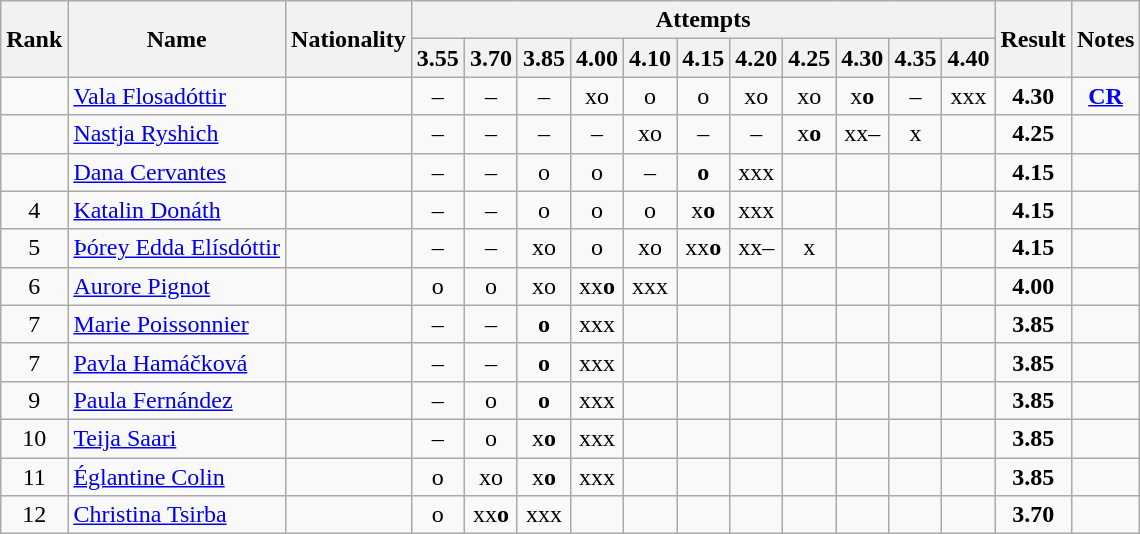<table class="wikitable sortable" style="text-align:center">
<tr>
<th rowspan=2>Rank</th>
<th rowspan=2>Name</th>
<th rowspan=2>Nationality</th>
<th colspan=11>Attempts</th>
<th rowspan=2>Result</th>
<th rowspan=2>Notes</th>
</tr>
<tr>
<th>3.55</th>
<th>3.70</th>
<th>3.85</th>
<th>4.00</th>
<th>4.10</th>
<th>4.15</th>
<th>4.20</th>
<th>4.25</th>
<th>4.30</th>
<th>4.35</th>
<th>4.40</th>
</tr>
<tr>
<td></td>
<td align=left><a href='#'>Vala Flosadóttir</a></td>
<td align=left></td>
<td>–</td>
<td>–</td>
<td>–</td>
<td>xo</td>
<td>o</td>
<td>o</td>
<td>xo</td>
<td>xo</td>
<td>x<strong>o</strong></td>
<td>–</td>
<td>xxx</td>
<td><strong>4.30</strong></td>
<td><strong><a href='#'>CR</a></strong></td>
</tr>
<tr>
<td></td>
<td align=left><a href='#'>Nastja Ryshich</a></td>
<td align=left></td>
<td>–</td>
<td>–</td>
<td>–</td>
<td>–</td>
<td>xo</td>
<td>–</td>
<td>–</td>
<td>x<strong>o</strong></td>
<td>xx–</td>
<td>x</td>
<td></td>
<td><strong>4.25</strong></td>
<td></td>
</tr>
<tr>
<td></td>
<td align=left><a href='#'>Dana Cervantes</a></td>
<td align=left></td>
<td>–</td>
<td>–</td>
<td>o</td>
<td>o</td>
<td>–</td>
<td><strong>o</strong></td>
<td>xxx</td>
<td></td>
<td></td>
<td></td>
<td></td>
<td><strong>4.15</strong></td>
<td></td>
</tr>
<tr>
<td>4</td>
<td align=left><a href='#'>Katalin Donáth</a></td>
<td align=left></td>
<td>–</td>
<td>–</td>
<td>o</td>
<td>o</td>
<td>o</td>
<td>x<strong>o</strong></td>
<td>xxx</td>
<td></td>
<td></td>
<td></td>
<td></td>
<td><strong>4.15</strong></td>
<td></td>
</tr>
<tr>
<td>5</td>
<td align=left><a href='#'>Þórey Edda Elísdóttir</a></td>
<td align=left></td>
<td>–</td>
<td>–</td>
<td>xo</td>
<td>o</td>
<td>xo</td>
<td>xx<strong>o</strong></td>
<td>xx–</td>
<td>x</td>
<td></td>
<td></td>
<td></td>
<td><strong>4.15</strong></td>
<td></td>
</tr>
<tr>
<td>6</td>
<td align=left><a href='#'>Aurore Pignot</a></td>
<td align=left></td>
<td>o</td>
<td>o</td>
<td>xo</td>
<td>xx<strong>o</strong></td>
<td>xxx</td>
<td></td>
<td></td>
<td></td>
<td></td>
<td></td>
<td></td>
<td><strong>4.00</strong></td>
<td></td>
</tr>
<tr>
<td>7</td>
<td align=left><a href='#'>Marie Poissonnier</a></td>
<td align=left></td>
<td>–</td>
<td>–</td>
<td><strong>o</strong></td>
<td>xxx</td>
<td></td>
<td></td>
<td></td>
<td></td>
<td></td>
<td></td>
<td></td>
<td><strong>3.85</strong></td>
<td></td>
</tr>
<tr>
<td>7</td>
<td align=left><a href='#'>Pavla Hamáčková</a></td>
<td align=left></td>
<td>–</td>
<td>–</td>
<td><strong>o</strong></td>
<td>xxx</td>
<td></td>
<td></td>
<td></td>
<td></td>
<td></td>
<td></td>
<td></td>
<td><strong>3.85</strong></td>
<td></td>
</tr>
<tr>
<td>9</td>
<td align=left><a href='#'>Paula Fernández</a></td>
<td align=left></td>
<td>–</td>
<td>o</td>
<td><strong>o</strong></td>
<td>xxx</td>
<td></td>
<td></td>
<td></td>
<td></td>
<td></td>
<td></td>
<td></td>
<td><strong>3.85</strong></td>
<td></td>
</tr>
<tr>
<td>10</td>
<td align=left><a href='#'>Teija Saari</a></td>
<td align=left></td>
<td>–</td>
<td>o</td>
<td>x<strong>o</strong></td>
<td>xxx</td>
<td></td>
<td></td>
<td></td>
<td></td>
<td></td>
<td></td>
<td></td>
<td><strong>3.85</strong></td>
<td></td>
</tr>
<tr>
<td>11</td>
<td align=left><a href='#'>Églantine Colin</a></td>
<td align=left></td>
<td>o</td>
<td>xo</td>
<td>x<strong>o</strong></td>
<td>xxx</td>
<td></td>
<td></td>
<td></td>
<td></td>
<td></td>
<td></td>
<td></td>
<td><strong>3.85</strong></td>
<td></td>
</tr>
<tr>
<td>12</td>
<td align=left><a href='#'>Christina Tsirba</a></td>
<td align=left></td>
<td>o</td>
<td>xx<strong>o</strong></td>
<td>xxx</td>
<td></td>
<td></td>
<td></td>
<td></td>
<td></td>
<td></td>
<td></td>
<td></td>
<td><strong>3.70</strong></td>
<td></td>
</tr>
</table>
